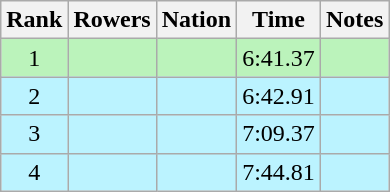<table class="wikitable sortable" style="text-align:center">
<tr>
<th>Rank</th>
<th>Rowers</th>
<th>Nation</th>
<th>Time</th>
<th>Notes</th>
</tr>
<tr bgcolor=bbf3bb>
<td>1</td>
<td align=left data-sort-value="Bužina, Zlatko"></td>
<td align=left></td>
<td>6:41.37</td>
<td></td>
</tr>
<tr bgcolor=bbf3ff>
<td>2</td>
<td align=left data-sort-value="Compagner, Kai"></td>
<td align=left></td>
<td>6:42.91</td>
<td></td>
</tr>
<tr bgcolor=bbf3ff>
<td>3</td>
<td align=left data-sort-value="Pimenov, Nikolay"></td>
<td align=left></td>
<td>7:09.37</td>
<td></td>
</tr>
<tr bgcolor=bbf3ff>
<td>4</td>
<td align=left data-sort-value="Bauer, Hermann"></td>
<td align=left></td>
<td>7:44.81</td>
<td></td>
</tr>
</table>
